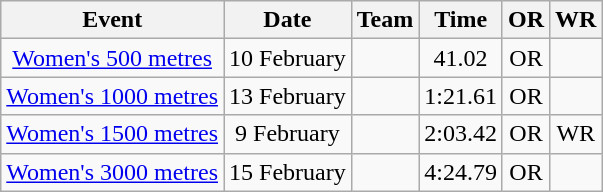<table class="wikitable" style="text-align:center">
<tr>
<th>Event</th>
<th>Date</th>
<th>Team</th>
<th>Time</th>
<th>OR</th>
<th>WR</th>
</tr>
<tr>
<td><a href='#'>Women's 500 metres</a></td>
<td>10 February</td>
<td></td>
<td>41.02</td>
<td>OR</td>
<td></td>
</tr>
<tr>
<td><a href='#'>Women's 1000 metres</a></td>
<td>13 February</td>
<td></td>
<td>1:21.61</td>
<td>OR</td>
<td></td>
</tr>
<tr>
<td><a href='#'>Women's 1500 metres</a></td>
<td>9 February</td>
<td></td>
<td>2:03.42</td>
<td>OR</td>
<td>WR</td>
</tr>
<tr>
<td><a href='#'>Women's 3000 metres</a></td>
<td>15 February</td>
<td></td>
<td>4:24.79</td>
<td>OR</td>
<td></td>
</tr>
</table>
